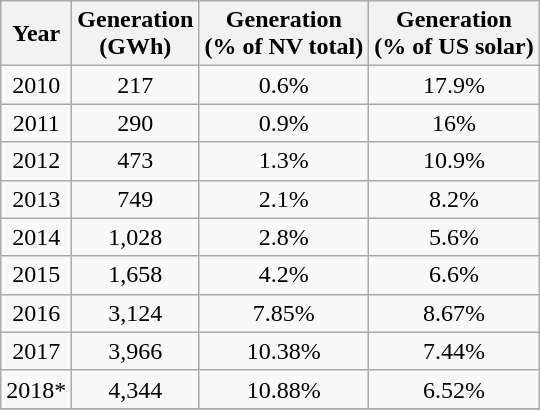<table class="wikitable" style="float: center; text-align: center;">
<tr>
<th>Year</th>
<th>Generation<br> (GWh)</th>
<th>Generation<br> (% of NV total)</th>
<th>Generation<br> (% of US solar)</th>
</tr>
<tr>
<td>2010</td>
<td>217</td>
<td>0.6%</td>
<td>17.9%</td>
</tr>
<tr>
<td>2011</td>
<td>290</td>
<td>0.9%</td>
<td>16%</td>
</tr>
<tr>
<td>2012</td>
<td>473</td>
<td>1.3%</td>
<td>10.9%</td>
</tr>
<tr>
<td>2013</td>
<td>749</td>
<td>2.1%</td>
<td>8.2%</td>
</tr>
<tr>
<td>2014</td>
<td>1,028</td>
<td>2.8%</td>
<td>5.6%</td>
</tr>
<tr>
<td>2015</td>
<td>1,658</td>
<td>4.2%</td>
<td>6.6%</td>
</tr>
<tr>
<td>2016</td>
<td>3,124</td>
<td>7.85%</td>
<td>8.67%</td>
</tr>
<tr>
<td>2017</td>
<td>3,966</td>
<td>10.38%</td>
<td>7.44%</td>
</tr>
<tr>
<td>2018*</td>
<td>4,344</td>
<td>10.88%</td>
<td>6.52%</td>
</tr>
<tr>
</tr>
</table>
